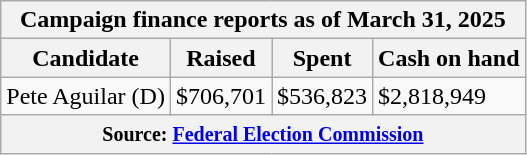<table class="wikitable sortable">
<tr>
<th colspan=4>Campaign finance reports as of March 31, 2025</th>
</tr>
<tr style="text-align:center;">
<th>Candidate</th>
<th>Raised</th>
<th>Spent</th>
<th>Cash on hand</th>
</tr>
<tr>
<td>Pete Aguilar (D)</td>
<td>$706,701</td>
<td>$536,823</td>
<td>$2,818,949</td>
</tr>
<tr>
<th colspan="4"><small>Source: <a href='#'>Federal Election Commission</a></small></th>
</tr>
</table>
